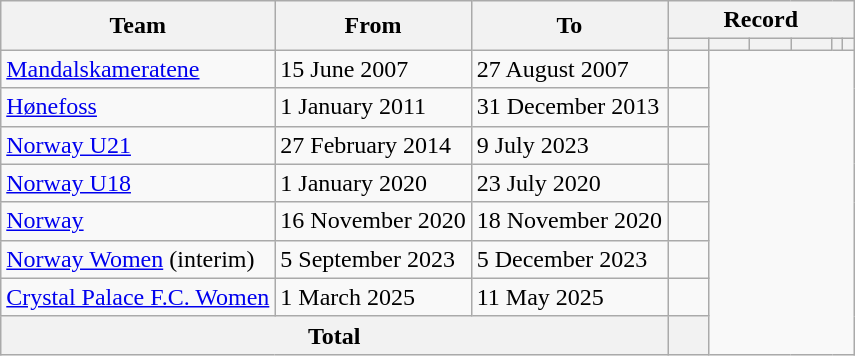<table class="wikitable" style="text-align:centre">
<tr>
<th rowspan=2>Team</th>
<th rowspan=2>From</th>
<th rowspan=2>To</th>
<th colspan=8>Record</th>
</tr>
<tr>
<th width="20"></th>
<th width="20"></th>
<th width="20"></th>
<th width="20"></th>
<th></th>
<th></th>
</tr>
<tr>
<td align=left><a href='#'>Mandalskameratene</a></td>
<td align=left>15 June 2007</td>
<td align=left>27 August 2007<br></td>
<td></td>
</tr>
<tr>
<td align=left><a href='#'>Hønefoss</a></td>
<td align=left>1 January 2011</td>
<td align=left>31 December 2013<br></td>
<td></td>
</tr>
<tr>
<td align=left><a href='#'>Norway U21</a></td>
<td align=left>27 February 2014</td>
<td align=left>9 July 2023<br></td>
<td></td>
</tr>
<tr>
<td align=left><a href='#'>Norway U18</a></td>
<td align=left>1 January 2020</td>
<td align=left>23 July 2020<br></td>
<td></td>
</tr>
<tr>
<td align=left><a href='#'>Norway</a></td>
<td align=left>16 November 2020</td>
<td align=left>18 November 2020<br></td>
<td></td>
</tr>
<tr>
<td align=left><a href='#'>Norway Women</a> (interim)</td>
<td align=left>5 September 2023</td>
<td align=left>5 December 2023<br></td>
<td></td>
</tr>
<tr>
<td align=left><a href='#'>Crystal Palace F.C. Women</a></td>
<td align=left>1 March 2025</td>
<td align=left>11 May 2025<br></td>
<td></td>
</tr>
<tr>
<th colspan=3>Total<br></th>
<th></th>
</tr>
</table>
